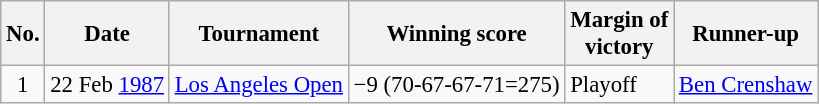<table class="wikitable" style="font-size:95%;">
<tr>
<th>No.</th>
<th>Date</th>
<th>Tournament</th>
<th>Winning score</th>
<th>Margin of<br>victory</th>
<th>Runner-up</th>
</tr>
<tr>
<td align=center>1</td>
<td align=right>22 Feb <a href='#'>1987</a></td>
<td><a href='#'>Los Angeles Open</a></td>
<td>−9 (70-67-67-71=275)</td>
<td>Playoff</td>
<td> <a href='#'>Ben Crenshaw</a></td>
</tr>
</table>
